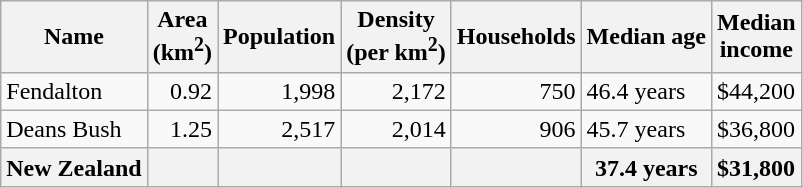<table class="wikitable">
<tr>
<th>Name</th>
<th>Area<br>(km<sup>2</sup>)</th>
<th>Population</th>
<th>Density<br>(per km<sup>2</sup>)</th>
<th>Households</th>
<th>Median age</th>
<th>Median<br>income</th>
</tr>
<tr>
<td>Fendalton</td>
<td style="text-align:right;">0.92</td>
<td style="text-align:right;">1,998</td>
<td style="text-align:right;">2,172</td>
<td style="text-align:right;">750</td>
<td>46.4 years</td>
<td>$44,200</td>
</tr>
<tr>
<td>Deans Bush</td>
<td style="text-align:right;">1.25</td>
<td style="text-align:right;">2,517</td>
<td style="text-align:right;">2,014</td>
<td style="text-align:right;">906</td>
<td>45.7 years</td>
<td>$36,800</td>
</tr>
<tr>
<th>New Zealand</th>
<th></th>
<th></th>
<th></th>
<th></th>
<th>37.4 years</th>
<th style="text-align:left;">$31,800</th>
</tr>
</table>
